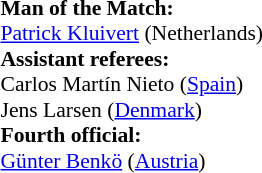<table style="width:100%; font-size:90%;">
<tr>
<td><br><strong>Man of the Match:</strong>
<br><a href='#'>Patrick Kluivert</a> (Netherlands)<br><strong>Assistant referees:</strong>
<br>Carlos Martín Nieto (<a href='#'>Spain</a>)
<br>Jens Larsen (<a href='#'>Denmark</a>)
<br><strong>Fourth official:</strong>
<br><a href='#'>Günter Benkö</a> (<a href='#'>Austria</a>)</td>
</tr>
</table>
